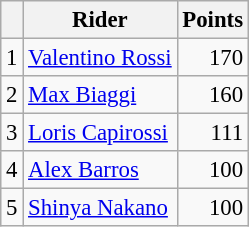<table class="wikitable" style="font-size: 95%;">
<tr>
<th></th>
<th>Rider</th>
<th>Points</th>
</tr>
<tr>
<td align=center>1</td>
<td> <a href='#'>Valentino Rossi</a></td>
<td align=right>170</td>
</tr>
<tr>
<td align=center>2</td>
<td> <a href='#'>Max Biaggi</a></td>
<td align=right>160</td>
</tr>
<tr>
<td align=center>3</td>
<td> <a href='#'>Loris Capirossi</a></td>
<td align=right>111</td>
</tr>
<tr>
<td align=center>4</td>
<td> <a href='#'>Alex Barros</a></td>
<td align=right>100</td>
</tr>
<tr>
<td align=center>5</td>
<td> <a href='#'>Shinya Nakano</a></td>
<td align=right>100</td>
</tr>
</table>
